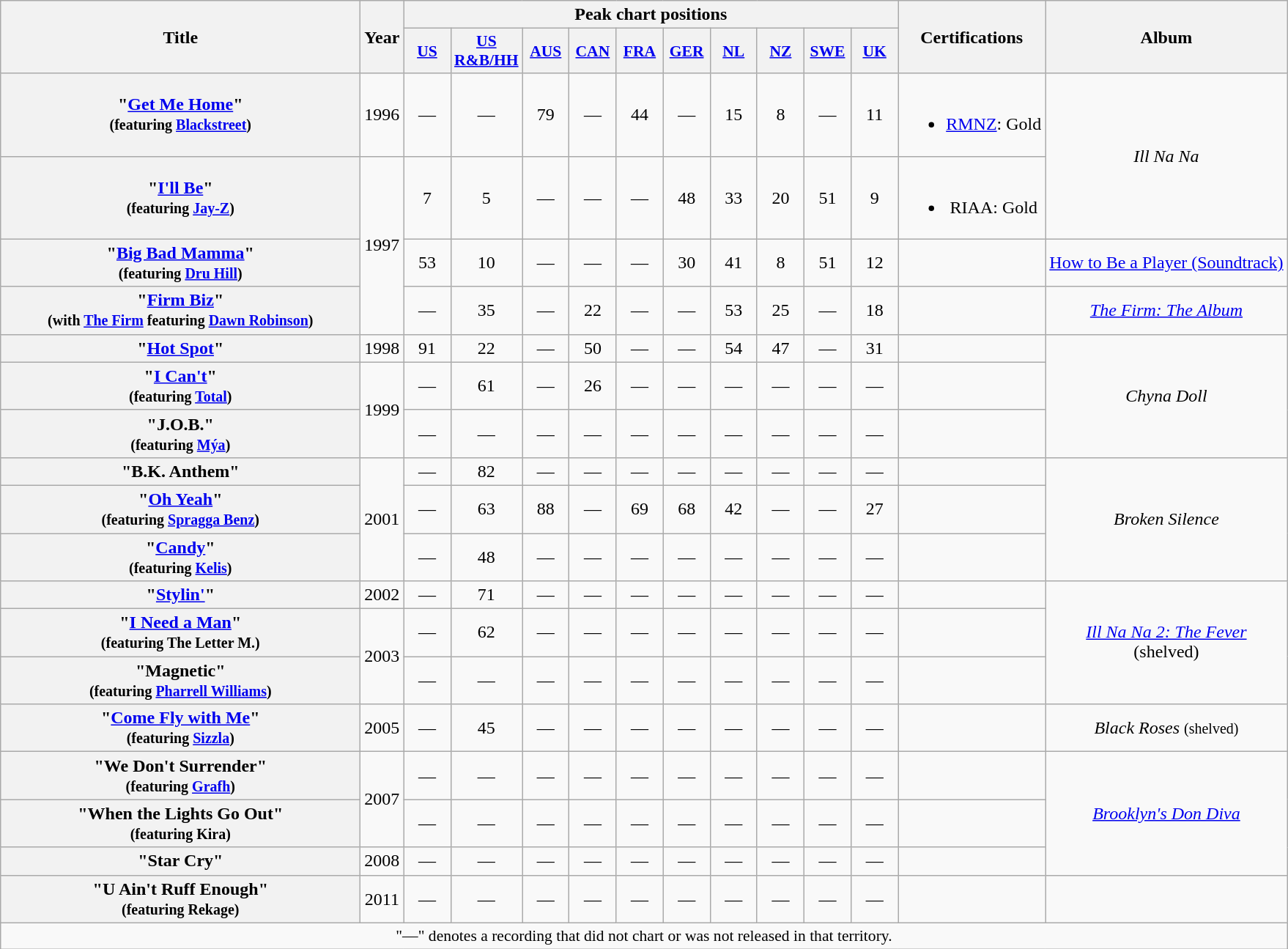<table class="wikitable plainrowheaders" style="text-align:center">
<tr>
<th scope="col" rowspan="2" style="width:20em;">Title</th>
<th scope="col" rowspan="2">Year</th>
<th scope="col" colspan="10">Peak chart positions</th>
<th scope="col" rowspan="2">Certifications</th>
<th scope="col" rowspan="2">Album</th>
</tr>
<tr>
<th scope="col" style="width:2.5em;font-size:90%;"><a href='#'>US</a></th>
<th scope="col" style="width:2.5em;font-size:90%;"><a href='#'>US R&B/HH</a></th>
<th scope="col" style="width:2.5em;font-size:90%;"><a href='#'>AUS</a></th>
<th scope="col" style="width:2.5em;font-size:90%;"><a href='#'>CAN</a></th>
<th scope="col" style="width:2.5em;font-size:90%;"><a href='#'>FRA</a></th>
<th scope="col" style="width:2.5em;font-size:90%;"><a href='#'>GER</a></th>
<th scope="col" style="width:2.5em;font-size:90%;"><a href='#'>NL</a></th>
<th scope="col" style="width:2.5em;font-size:90%;"><a href='#'>NZ</a></th>
<th scope="col" style="width:2.5em;font-size:90%;"><a href='#'>SWE</a></th>
<th scope="col" style="width:2.5em;font-size:90%;"><a href='#'>UK</a></th>
</tr>
<tr>
<th scope="row">"<a href='#'>Get Me Home</a>"<br><small>(featuring <a href='#'>Blackstreet</a>)</small></th>
<td>1996</td>
<td>—</td>
<td>—</td>
<td>79</td>
<td>—</td>
<td>44</td>
<td>—</td>
<td>15</td>
<td>8</td>
<td>—</td>
<td>11</td>
<td><br><ul><li><a href='#'>RMNZ</a>: Gold</li></ul></td>
<td rowspan="2"><em>Ill Na Na</em></td>
</tr>
<tr>
<th scope="row">"<a href='#'>I'll Be</a>"<br><small>(featuring <a href='#'>Jay-Z</a>)</small></th>
<td rowspan="3">1997</td>
<td>7</td>
<td>5</td>
<td>—</td>
<td>—</td>
<td>—</td>
<td>48</td>
<td>33</td>
<td>20</td>
<td>51</td>
<td>9</td>
<td><br><ul><li>RIAA: Gold</li></ul></td>
</tr>
<tr>
<th scope="row">"<a href='#'>Big Bad Mamma</a>"<br><small>(featuring <a href='#'>Dru Hill</a>)</small></th>
<td>53</td>
<td>10</td>
<td>—</td>
<td>—</td>
<td>—</td>
<td>30</td>
<td>41</td>
<td>8</td>
<td>51</td>
<td>12</td>
<td></td>
<td><a href='#'>How to Be a Player (Soundtrack)</a></td>
</tr>
<tr>
<th scope="row">"<a href='#'>Firm Biz</a>"<br><small>(with <a href='#'>The Firm</a> featuring <a href='#'>Dawn Robinson</a>)</small></th>
<td>—</td>
<td>35</td>
<td>—</td>
<td>22</td>
<td>—</td>
<td>—</td>
<td>53</td>
<td>25</td>
<td>—</td>
<td>18</td>
<td></td>
<td><em><a href='#'>The Firm: The Album</a></em></td>
</tr>
<tr>
<th scope="row">"<a href='#'>Hot Spot</a>"</th>
<td>1998</td>
<td>91</td>
<td>22</td>
<td>—</td>
<td>50</td>
<td>—</td>
<td>—</td>
<td>54</td>
<td>47</td>
<td>—</td>
<td>31</td>
<td></td>
<td rowspan="3"><em>Chyna Doll</em></td>
</tr>
<tr>
<th scope="row">"<a href='#'>I Can't</a>"<br><small>(featuring <a href='#'>Total</a>)</small></th>
<td rowspan="2">1999</td>
<td>—</td>
<td>61</td>
<td>—</td>
<td>26</td>
<td>—</td>
<td>—</td>
<td>—</td>
<td>—</td>
<td>—</td>
<td>—</td>
<td></td>
</tr>
<tr>
<th scope="row">"J.O.B."<br><small>(featuring <a href='#'>Mýa</a>)</small></th>
<td>—</td>
<td>—</td>
<td>—</td>
<td>—</td>
<td>—</td>
<td>—</td>
<td>—</td>
<td>—</td>
<td>—</td>
<td>—</td>
<td></td>
</tr>
<tr>
<th scope="row">"B.K. Anthem"</th>
<td rowspan="3">2001</td>
<td>—</td>
<td>82</td>
<td>—</td>
<td>—</td>
<td>—</td>
<td>—</td>
<td>—</td>
<td>—</td>
<td>—</td>
<td>—</td>
<td></td>
<td rowspan="3"><em>Broken Silence</em></td>
</tr>
<tr>
<th scope="row">"<a href='#'>Oh Yeah</a>"<br><small>(featuring <a href='#'>Spragga Benz</a>)</small></th>
<td>—</td>
<td>63</td>
<td>88</td>
<td>—</td>
<td>69</td>
<td>68</td>
<td>42</td>
<td>—</td>
<td>—</td>
<td>27</td>
<td></td>
</tr>
<tr>
<th scope="row">"<a href='#'>Candy</a>"<br><small>(featuring <a href='#'>Kelis</a>)</small></th>
<td>—</td>
<td>48</td>
<td>—</td>
<td>—</td>
<td>—</td>
<td>—</td>
<td>—</td>
<td>—</td>
<td>—</td>
<td>—</td>
<td></td>
</tr>
<tr>
<th scope="row">"<a href='#'>Stylin'</a>"</th>
<td>2002</td>
<td>—</td>
<td>71</td>
<td>—</td>
<td>—</td>
<td>—</td>
<td>—</td>
<td>—</td>
<td>—</td>
<td>—</td>
<td>—</td>
<td></td>
<td rowspan="3"><em><a href='#'>Ill Na Na 2: The Fever</a></em><br>(shelved)</td>
</tr>
<tr>
<th scope="row">"<a href='#'>I Need a Man</a>"<br><small>(featuring The Letter M.)</small></th>
<td rowspan="2">2003</td>
<td>—</td>
<td>62</td>
<td>—</td>
<td>—</td>
<td>—</td>
<td>—</td>
<td>—</td>
<td>—</td>
<td>—</td>
<td>—</td>
<td></td>
</tr>
<tr>
<th scope="row">"Magnetic"<br><small>(featuring <a href='#'>Pharrell Williams</a>)</small></th>
<td>—</td>
<td>—</td>
<td>—</td>
<td>—</td>
<td>—</td>
<td>—</td>
<td>—</td>
<td>—</td>
<td>—</td>
<td>—</td>
<td></td>
</tr>
<tr>
<th scope="row">"<a href='#'>Come Fly with Me</a>"<br><small>(featuring <a href='#'>Sizzla</a>)</small></th>
<td>2005</td>
<td>—</td>
<td>45</td>
<td>—</td>
<td>—</td>
<td>—</td>
<td>—</td>
<td>—</td>
<td>—</td>
<td>—</td>
<td>—</td>
<td></td>
<td><em>Black Roses</em> <small>(shelved)</small></td>
</tr>
<tr>
<th scope="row">"We Don't Surrender"<br><small>(featuring <a href='#'>Grafh</a>)</small></th>
<td rowspan="2">2007</td>
<td>—</td>
<td>—</td>
<td>—</td>
<td>—</td>
<td>—</td>
<td>—</td>
<td>—</td>
<td>—</td>
<td>—</td>
<td>—</td>
<td></td>
<td rowspan="3"><em><a href='#'>Brooklyn's Don Diva</a></em></td>
</tr>
<tr>
<th scope="row">"When the Lights Go Out"<br><small>(featuring Kira)</small></th>
<td>—</td>
<td>—</td>
<td>—</td>
<td>—</td>
<td>—</td>
<td>—</td>
<td>—</td>
<td>—</td>
<td>—</td>
<td>—</td>
<td></td>
</tr>
<tr>
<th scope="row">"Star Cry"</th>
<td>2008</td>
<td>—</td>
<td>—</td>
<td>—</td>
<td>—</td>
<td>—</td>
<td>—</td>
<td>—</td>
<td>—</td>
<td>—</td>
<td>—</td>
<td></td>
</tr>
<tr>
<th scope="row">"U Ain't Ruff Enough"<br><small>(featuring Rekage)</small></th>
<td>2011</td>
<td>—</td>
<td>—</td>
<td>—</td>
<td>—</td>
<td>—</td>
<td>—</td>
<td>—</td>
<td>—</td>
<td>—</td>
<td>—</td>
<td></td>
</tr>
<tr>
<td colspan="14" style="font-size:90%">"—" denotes a recording that did not chart or was not released in that territory.</td>
</tr>
</table>
